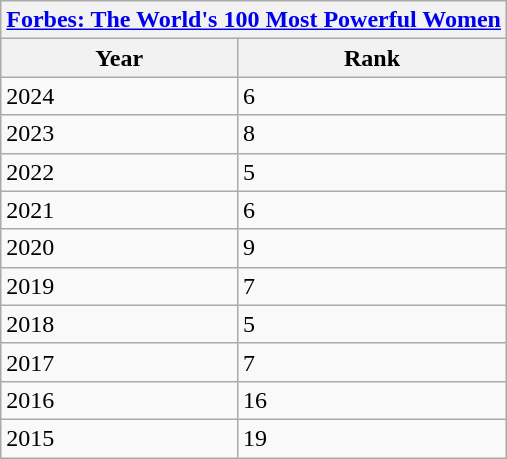<table class="wikitable">
<tr>
<th colspan="2"><a href='#'>Forbes: The World's 100 Most Powerful Women</a></th>
</tr>
<tr>
<th>Year</th>
<th>Rank</th>
</tr>
<tr>
<td>2024</td>
<td>6</td>
</tr>
<tr>
<td>2023</td>
<td>8</td>
</tr>
<tr>
<td>2022</td>
<td>5</td>
</tr>
<tr>
<td>2021</td>
<td>6</td>
</tr>
<tr>
<td>2020</td>
<td>9</td>
</tr>
<tr>
<td>2019</td>
<td>7</td>
</tr>
<tr>
<td>2018</td>
<td>5</td>
</tr>
<tr>
<td>2017</td>
<td>7</td>
</tr>
<tr>
<td>2016</td>
<td>16</td>
</tr>
<tr>
<td>2015</td>
<td>19</td>
</tr>
</table>
